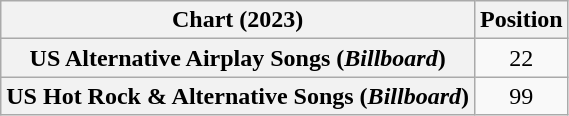<table class="wikitable plainrowheaders" style="text-align: center">
<tr>
<th scope="col">Chart (2023)</th>
<th scope="col">Position</th>
</tr>
<tr>
<th scope="row">US Alternative Airplay Songs (<em>Billboard</em>)</th>
<td>22</td>
</tr>
<tr>
<th scope="row">US Hot Rock & Alternative Songs (<em>Billboard</em>)</th>
<td>99</td>
</tr>
</table>
